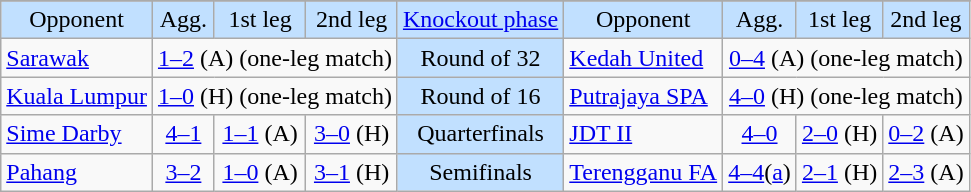<table class="wikitable" style="text-align: center;">
<tr>
</tr>
<tr bgcolor=#c1e0ff>
<td>Opponent</td>
<td>Agg.</td>
<td>1st leg</td>
<td>2nd leg</td>
<td><a href='#'>Knockout phase</a></td>
<td>Opponent</td>
<td>Agg.</td>
<td>1st leg</td>
<td>2nd leg</td>
</tr>
<tr>
<td align=left><a href='#'>Sarawak</a></td>
<td colspan=3><a href='#'>1–2</a> (A) (one-leg match)</td>
<td bgcolor=#c1e0ff>Round of 32</td>
<td align=left><a href='#'>Kedah United</a></td>
<td colspan=3><a href='#'>0–4</a> (A)  (one-leg match)</td>
</tr>
<tr>
<td align=left><a href='#'>Kuala Lumpur</a></td>
<td colspan=3><a href='#'>1–0</a> (H) (one-leg match)</td>
<td bgcolor=#c1e0ff>Round of 16</td>
<td align=left><a href='#'>Putrajaya SPA</a></td>
<td colspan=3><a href='#'>4–0</a> (H) (one-leg match)</td>
</tr>
<tr>
<td align=left><a href='#'>Sime Darby</a></td>
<td><a href='#'>4–1</a></td>
<td><a href='#'>1–1</a> (A)</td>
<td><a href='#'>3–0</a> (H)</td>
<td bgcolor=#c1e0ff>Quarterfinals</td>
<td align=left><a href='#'>JDT II</a></td>
<td><a href='#'>4–0</a></td>
<td><a href='#'>2–0</a> (H)</td>
<td><a href='#'>0–2</a> (A)</td>
</tr>
<tr>
<td align=left><a href='#'>Pahang</a></td>
<td><a href='#'>3–2</a></td>
<td><a href='#'>1–0</a> (A)</td>
<td><a href='#'>3–1</a> (H)</td>
<td bgcolor=#c1e0ff>Semifinals</td>
<td align=left><a href='#'>Terengganu FA</a></td>
<td><a href='#'>4–4</a>(<a href='#'>a</a>)</td>
<td><a href='#'>2–1</a> (H)</td>
<td><a href='#'>2–3</a> (A)</td>
</tr>
</table>
